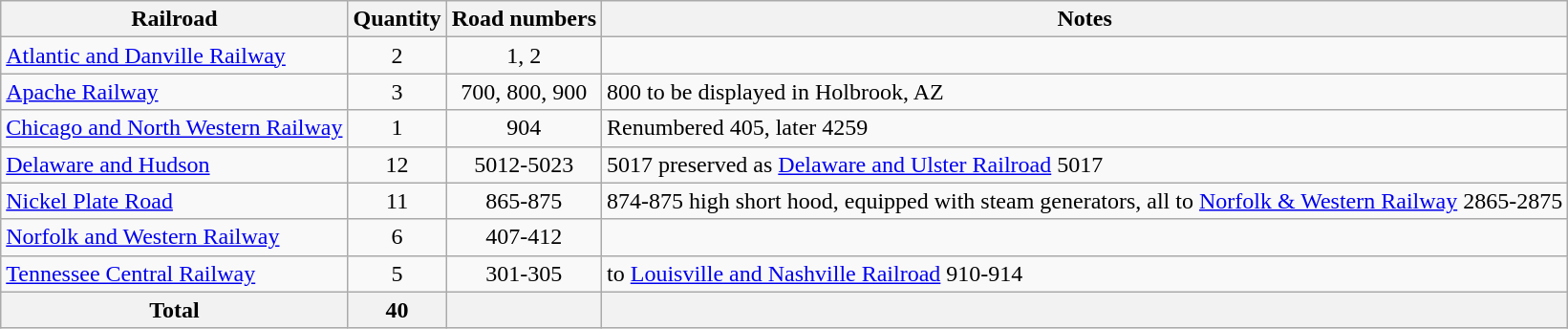<table class="wikitable">
<tr>
<th>Railroad</th>
<th>Quantity</th>
<th>Road numbers</th>
<th>Notes</th>
</tr>
<tr>
<td><a href='#'>Atlantic and Danville Railway</a></td>
<td style="text-align:center;">2</td>
<td style="text-align:center;">1, 2</td>
<td></td>
</tr>
<tr>
<td><a href='#'>Apache Railway</a></td>
<td style="text-align:center;">3</td>
<td style="text-align:center;">700, 800, 900</td>
<td>800 to be displayed in Holbrook, AZ</td>
</tr>
<tr>
<td><a href='#'>Chicago and North Western Railway</a></td>
<td style="text-align:center;">1</td>
<td style="text-align:center;">904</td>
<td>Renumbered 405, later 4259</td>
</tr>
<tr>
<td><a href='#'>Delaware and Hudson</a></td>
<td style="text-align:center;">12</td>
<td style="text-align:center;">5012-5023</td>
<td>5017 preserved as <a href='#'>Delaware and Ulster Railroad</a> 5017</td>
</tr>
<tr>
<td><a href='#'>Nickel Plate Road</a></td>
<td style="text-align:center;">11</td>
<td style="text-align:center;">865-875</td>
<td>874-875 high short hood, equipped with steam generators, all to <a href='#'>Norfolk & Western Railway</a> 2865-2875</td>
</tr>
<tr>
<td><a href='#'>Norfolk and Western Railway</a></td>
<td style="text-align:center;">6</td>
<td style="text-align:center;">407-412</td>
<td></td>
</tr>
<tr>
<td><a href='#'>Tennessee Central Railway</a></td>
<td style="text-align:center;">5</td>
<td style="text-align:center;">301-305</td>
<td>to <a href='#'>Louisville and Nashville Railroad</a> 910-914</td>
</tr>
<tr>
<th>Total</th>
<th>40</th>
<th></th>
<th></th>
</tr>
</table>
